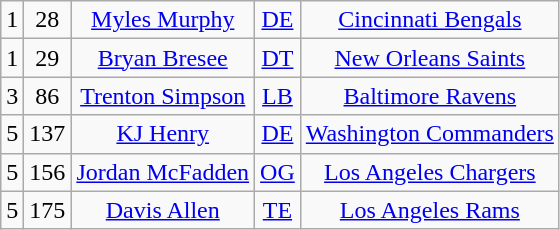<table class="wikitable" style="text-align:center">
<tr>
<td>1</td>
<td>28</td>
<td><a href='#'>Myles Murphy</a></td>
<td><a href='#'>DE</a></td>
<td><a href='#'>Cincinnati Bengals</a></td>
</tr>
<tr>
<td>1</td>
<td>29</td>
<td><a href='#'>Bryan Bresee</a></td>
<td><a href='#'>DT</a></td>
<td><a href='#'>New Orleans Saints</a></td>
</tr>
<tr>
<td>3</td>
<td>86</td>
<td><a href='#'>Trenton Simpson</a></td>
<td><a href='#'>LB</a></td>
<td><a href='#'>Baltimore Ravens</a></td>
</tr>
<tr>
<td>5</td>
<td>137</td>
<td><a href='#'>KJ Henry</a></td>
<td><a href='#'>DE</a></td>
<td><a href='#'>Washington Commanders</a></td>
</tr>
<tr>
<td>5</td>
<td>156</td>
<td><a href='#'>Jordan McFadden</a></td>
<td><a href='#'>OG</a></td>
<td><a href='#'>Los Angeles Chargers</a></td>
</tr>
<tr>
<td>5</td>
<td>175</td>
<td><a href='#'>Davis Allen</a></td>
<td><a href='#'>TE</a></td>
<td><a href='#'>Los Angeles Rams</a></td>
</tr>
</table>
